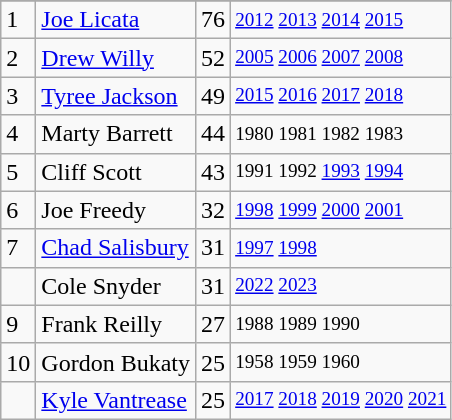<table class="wikitable">
<tr>
</tr>
<tr>
<td>1</td>
<td><a href='#'>Joe Licata</a></td>
<td>76</td>
<td style="font-size:80%;"><a href='#'>2012</a> <a href='#'>2013</a> <a href='#'>2014</a> <a href='#'>2015</a></td>
</tr>
<tr>
<td>2</td>
<td><a href='#'>Drew Willy</a></td>
<td>52</td>
<td style="font-size:80%;"><a href='#'>2005</a> <a href='#'>2006</a> <a href='#'>2007</a> <a href='#'>2008</a></td>
</tr>
<tr>
<td>3</td>
<td><a href='#'>Tyree Jackson</a></td>
<td>49</td>
<td style="font-size:80%;"><a href='#'>2015</a> <a href='#'>2016</a> <a href='#'>2017</a> <a href='#'>2018</a></td>
</tr>
<tr>
<td>4</td>
<td>Marty Barrett</td>
<td>44</td>
<td style="font-size:80%;">1980 1981 1982 1983</td>
</tr>
<tr>
<td>5</td>
<td>Cliff Scott</td>
<td>43</td>
<td style="font-size:80%;">1991 1992 <a href='#'>1993</a> <a href='#'>1994</a></td>
</tr>
<tr>
<td>6</td>
<td>Joe Freedy</td>
<td>32</td>
<td style="font-size:80%;"><a href='#'>1998</a> <a href='#'>1999</a> <a href='#'>2000</a> <a href='#'>2001</a></td>
</tr>
<tr>
<td>7</td>
<td><a href='#'>Chad Salisbury</a></td>
<td>31</td>
<td style="font-size:80%;"><a href='#'>1997</a> <a href='#'>1998</a></td>
</tr>
<tr>
<td></td>
<td>Cole Snyder</td>
<td>31</td>
<td style="font-size:80%;"><a href='#'>2022</a> <a href='#'>2023</a></td>
</tr>
<tr>
<td>9</td>
<td>Frank Reilly</td>
<td>27</td>
<td style="font-size:80%;">1988 1989 1990</td>
</tr>
<tr>
<td>10</td>
<td>Gordon Bukaty</td>
<td>25</td>
<td style="font-size:80%;">1958 1959 1960</td>
</tr>
<tr>
<td></td>
<td><a href='#'>Kyle Vantrease</a></td>
<td>25</td>
<td style="font-size:80%;"><a href='#'>2017</a> <a href='#'>2018</a> <a href='#'>2019</a> <a href='#'>2020</a> <a href='#'>2021</a></td>
</tr>
</table>
